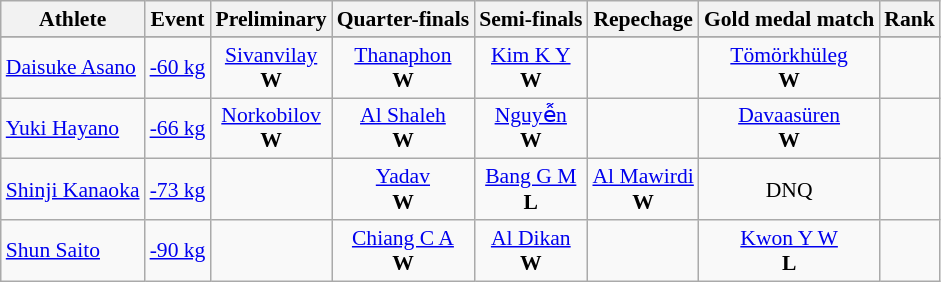<table class="wikitable" style="font-size:90%">
<tr>
<th>Athlete</th>
<th>Event</th>
<th>Preliminary</th>
<th>Quarter-finals</th>
<th>Semi-finals</th>
<th>Repechage</th>
<th>Gold medal match</th>
<th>Rank</th>
</tr>
<tr style="font-size:95%">
</tr>
<tr align=center>
<td align=left><a href='#'>Daisuke Asano</a></td>
<td align=left><a href='#'>-60 kg</a></td>
<td> <a href='#'>Sivanvilay</a><br><strong>W</strong></td>
<td> <a href='#'>Thanaphon</a><br><strong>W</strong></td>
<td> <a href='#'>Kim K Y</a><br><strong>W</strong></td>
<td></td>
<td> <a href='#'>Tömörkhüleg</a><br><strong>W</strong></td>
<td></td>
</tr>
<tr align=center>
<td align=left><a href='#'>Yuki Hayano</a></td>
<td align=left><a href='#'>-66 kg</a></td>
<td> <a href='#'>Norkobilov</a><br><strong>W</strong></td>
<td> <a href='#'>Al Shaleh</a><br><strong>W</strong></td>
<td> <a href='#'>Nguyễn</a><br><strong>W</strong></td>
<td></td>
<td> <a href='#'>Davaasüren</a><br><strong>W</strong></td>
<td></td>
</tr>
<tr align=center>
<td align=left><a href='#'>Shinji Kanaoka</a></td>
<td align=left><a href='#'>-73 kg</a></td>
<td></td>
<td> <a href='#'>Yadav</a><br><strong>W</strong></td>
<td> <a href='#'>Bang G M</a><br><strong>L</strong></td>
<td> <a href='#'>Al Mawirdi</a><br><strong>W</strong></td>
<td colspan=1>DNQ</td>
<td></td>
</tr>
<tr align=center>
<td align=left><a href='#'>Shun Saito</a></td>
<td align=left><a href='#'>-90 kg</a></td>
<td></td>
<td> <a href='#'>Chiang C A</a><br><strong>W</strong></td>
<td> <a href='#'>Al Dikan</a><br><strong>W</strong></td>
<td></td>
<td> <a href='#'>Kwon Y W</a><br><strong>L</strong></td>
<td></td>
</tr>
</table>
